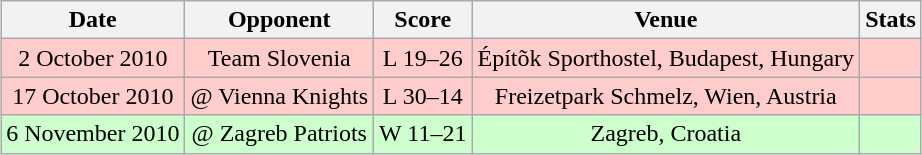<table class="wikitable" style="text-align: center; margin-left: auto; margin-right: auto;">
<tr>
<th>Date</th>
<th>Opponent</th>
<th>Score</th>
<th>Venue</th>
<th>Stats</th>
</tr>
<tr style="background:#fcc;">
<td>2 October 2010</td>
<td>Team Slovenia</td>
<td>L 19–26</td>
<td>Építõk Sporthostel, Budapest, Hungary</td>
<td></td>
</tr>
<tr style="background:#fcc;">
<td>17 October 2010</td>
<td>@ Vienna Knights</td>
<td>L 30–14</td>
<td>Freizetpark Schmelz, Wien, Austria</td>
<td></td>
</tr>
<tr style="background:#cfc;">
<td>6 November 2010</td>
<td>@ Zagreb Patriots</td>
<td>W 11–21</td>
<td>Zagreb, Croatia</td>
<td></td>
</tr>
</table>
